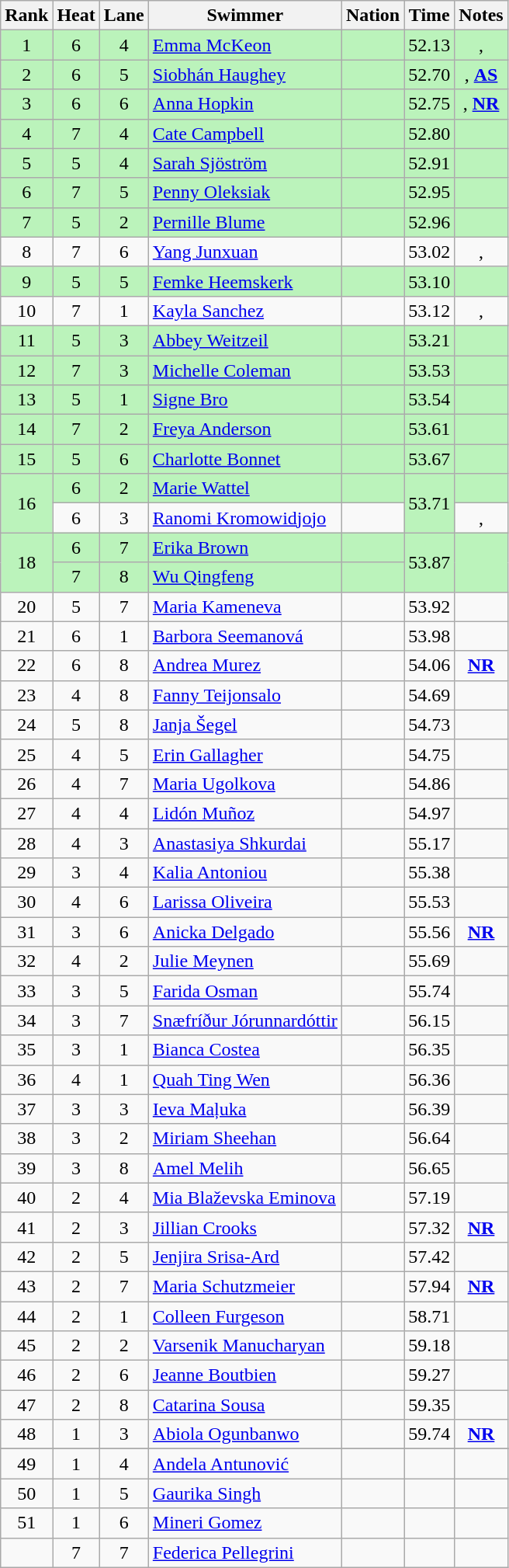<table class="wikitable sortable" style="text-align:center">
<tr>
<th>Rank</th>
<th>Heat</th>
<th>Lane</th>
<th>Swimmer</th>
<th>Nation</th>
<th>Time</th>
<th>Notes</th>
</tr>
<tr bgcolor=bbf3bb>
<td>1</td>
<td>6</td>
<td>4</td>
<td align=left><a href='#'>Emma McKeon</a></td>
<td align=left></td>
<td>52.13</td>
<td>, </td>
</tr>
<tr bgcolor=bbf3bb>
<td>2</td>
<td>6</td>
<td>5</td>
<td align=left><a href='#'>Siobhán Haughey</a></td>
<td align=left></td>
<td>52.70</td>
<td>, <strong><a href='#'>AS</a></strong></td>
</tr>
<tr bgcolor=bbf3bb>
<td>3</td>
<td>6</td>
<td>6</td>
<td align=left><a href='#'>Anna Hopkin</a></td>
<td align=left></td>
<td>52.75</td>
<td>, <strong><a href='#'>NR</a></strong></td>
</tr>
<tr bgcolor=bbf3bb>
<td>4</td>
<td>7</td>
<td>4</td>
<td align=left><a href='#'>Cate Campbell</a></td>
<td align=left></td>
<td>52.80</td>
<td></td>
</tr>
<tr bgcolor=bbf3bb>
<td>5</td>
<td>5</td>
<td>4</td>
<td align=left><a href='#'>Sarah Sjöström</a></td>
<td align=left></td>
<td>52.91</td>
<td></td>
</tr>
<tr bgcolor=bbf3bb>
<td>6</td>
<td>7</td>
<td>5</td>
<td align=left><a href='#'>Penny Oleksiak</a></td>
<td align=left></td>
<td>52.95</td>
<td></td>
</tr>
<tr bgcolor=bbf3bb>
<td>7</td>
<td>5</td>
<td>2</td>
<td align=left><a href='#'>Pernille Blume</a></td>
<td align=left></td>
<td>52.96</td>
<td></td>
</tr>
<tr>
<td>8</td>
<td>7</td>
<td>6</td>
<td align=left><a href='#'>Yang Junxuan</a></td>
<td align=left></td>
<td>53.02</td>
<td>, </td>
</tr>
<tr bgcolor=bbf3bb>
<td>9</td>
<td>5</td>
<td>5</td>
<td align=left><a href='#'>Femke Heemskerk</a></td>
<td align=left></td>
<td>53.10</td>
<td></td>
</tr>
<tr>
<td>10</td>
<td>7</td>
<td>1</td>
<td align=left><a href='#'>Kayla Sanchez</a></td>
<td align=left></td>
<td>53.12</td>
<td>, </td>
</tr>
<tr bgcolor=bbf3bb>
<td>11</td>
<td>5</td>
<td>3</td>
<td align=left><a href='#'>Abbey Weitzeil</a></td>
<td align=left></td>
<td>53.21</td>
<td></td>
</tr>
<tr bgcolor=bbf3bb>
<td>12</td>
<td>7</td>
<td>3</td>
<td align=left><a href='#'>Michelle Coleman</a></td>
<td align=left></td>
<td>53.53</td>
<td></td>
</tr>
<tr bgcolor=bbf3bb>
<td>13</td>
<td>5</td>
<td>1</td>
<td align=left><a href='#'>Signe Bro</a></td>
<td align=left></td>
<td>53.54</td>
<td></td>
</tr>
<tr bgcolor=bbf3bb>
<td>14</td>
<td>7</td>
<td>2</td>
<td align=left><a href='#'>Freya Anderson</a></td>
<td align=left></td>
<td>53.61</td>
<td></td>
</tr>
<tr bgcolor=bbf3bb>
<td>15</td>
<td>5</td>
<td>6</td>
<td align=left><a href='#'>Charlotte Bonnet</a></td>
<td align=left></td>
<td>53.67</td>
<td></td>
</tr>
<tr bgcolor=bbf3bb>
<td rowspan=2>16</td>
<td>6</td>
<td>2</td>
<td align=left><a href='#'>Marie Wattel</a></td>
<td align=left></td>
<td rowspan=2>53.71</td>
<td></td>
</tr>
<tr>
<td>6</td>
<td>3</td>
<td align=left><a href='#'>Ranomi Kromowidjojo</a></td>
<td align=left></td>
<td>, </td>
</tr>
<tr bgcolor=bbf3bb>
<td rowspan=2>18</td>
<td>6</td>
<td>7</td>
<td align=left><a href='#'>Erika Brown</a></td>
<td align=left></td>
<td rowspan=2>53.87</td>
<td rowspan=2></td>
</tr>
<tr bgcolor=bbf3bb>
<td>7</td>
<td>8</td>
<td align=left><a href='#'>Wu Qingfeng</a></td>
<td align=left></td>
</tr>
<tr>
<td>20</td>
<td>5</td>
<td>7</td>
<td align=left><a href='#'>Maria Kameneva</a></td>
<td align=left></td>
<td>53.92</td>
<td></td>
</tr>
<tr>
<td>21</td>
<td>6</td>
<td>1</td>
<td align=left><a href='#'>Barbora Seemanová</a></td>
<td align=left></td>
<td>53.98</td>
<td></td>
</tr>
<tr>
<td>22</td>
<td>6</td>
<td>8</td>
<td align=left><a href='#'>Andrea Murez</a></td>
<td align=left></td>
<td>54.06</td>
<td><strong><a href='#'>NR</a></strong></td>
</tr>
<tr>
<td>23</td>
<td>4</td>
<td>8</td>
<td align=left><a href='#'>Fanny Teijonsalo</a></td>
<td align=left></td>
<td>54.69</td>
<td></td>
</tr>
<tr>
<td>24</td>
<td>5</td>
<td>8</td>
<td align=left><a href='#'>Janja Šegel</a></td>
<td align=left></td>
<td>54.73</td>
<td></td>
</tr>
<tr>
<td>25</td>
<td>4</td>
<td>5</td>
<td align=left><a href='#'>Erin Gallagher</a></td>
<td align=left></td>
<td>54.75</td>
<td></td>
</tr>
<tr>
<td>26</td>
<td>4</td>
<td>7</td>
<td align=left><a href='#'>Maria Ugolkova</a></td>
<td align=left></td>
<td>54.86</td>
<td></td>
</tr>
<tr>
<td>27</td>
<td>4</td>
<td>4</td>
<td align=left><a href='#'>Lidón Muñoz</a></td>
<td align=left></td>
<td>54.97</td>
<td></td>
</tr>
<tr>
<td>28</td>
<td>4</td>
<td>3</td>
<td align=left><a href='#'>Anastasiya Shkurdai</a></td>
<td align=left></td>
<td>55.17</td>
<td></td>
</tr>
<tr>
<td>29</td>
<td>3</td>
<td>4</td>
<td align=left><a href='#'>Kalia Antoniou</a></td>
<td align=left></td>
<td>55.38</td>
<td></td>
</tr>
<tr>
<td>30</td>
<td>4</td>
<td>6</td>
<td align=left><a href='#'>Larissa Oliveira</a></td>
<td align=left></td>
<td>55.53</td>
<td></td>
</tr>
<tr>
<td>31</td>
<td>3</td>
<td>6</td>
<td align=left><a href='#'>Anicka Delgado</a></td>
<td align=left></td>
<td>55.56</td>
<td><strong><a href='#'>NR</a></strong></td>
</tr>
<tr>
<td>32</td>
<td>4</td>
<td>2</td>
<td align=left><a href='#'>Julie Meynen</a></td>
<td align=left></td>
<td>55.69</td>
<td></td>
</tr>
<tr>
<td>33</td>
<td>3</td>
<td>5</td>
<td align=left><a href='#'>Farida Osman</a></td>
<td align=left></td>
<td>55.74</td>
<td></td>
</tr>
<tr>
<td>34</td>
<td>3</td>
<td>7</td>
<td align=left><a href='#'>Snæfríður Jórunnardóttir</a></td>
<td align=left></td>
<td>56.15</td>
<td></td>
</tr>
<tr>
<td>35</td>
<td>3</td>
<td>1</td>
<td align=left><a href='#'>Bianca Costea</a></td>
<td align=left></td>
<td>56.35</td>
<td></td>
</tr>
<tr>
<td>36</td>
<td>4</td>
<td>1</td>
<td align=left><a href='#'>Quah Ting Wen</a></td>
<td align=left></td>
<td>56.36</td>
<td></td>
</tr>
<tr>
<td>37</td>
<td>3</td>
<td>3</td>
<td align=left><a href='#'>Ieva Maļuka</a></td>
<td align=left></td>
<td>56.39</td>
<td></td>
</tr>
<tr>
<td>38</td>
<td>3</td>
<td>2</td>
<td align=left><a href='#'>Miriam Sheehan</a></td>
<td align=left></td>
<td>56.64</td>
<td></td>
</tr>
<tr>
<td>39</td>
<td>3</td>
<td>8</td>
<td align=left><a href='#'>Amel Melih</a></td>
<td align=left></td>
<td>56.65</td>
<td></td>
</tr>
<tr>
<td>40</td>
<td>2</td>
<td>4</td>
<td align=left><a href='#'>Mia Blaževska Eminova</a></td>
<td align=left></td>
<td>57.19</td>
<td></td>
</tr>
<tr>
<td>41</td>
<td>2</td>
<td>3</td>
<td align=left><a href='#'>Jillian Crooks</a></td>
<td align=left></td>
<td>57.32</td>
<td><strong><a href='#'>NR</a></strong></td>
</tr>
<tr>
<td>42</td>
<td>2</td>
<td>5</td>
<td align=left><a href='#'>Jenjira Srisa-Ard</a></td>
<td align=left></td>
<td>57.42</td>
<td></td>
</tr>
<tr>
<td>43</td>
<td>2</td>
<td>7</td>
<td align=left><a href='#'>Maria Schutzmeier</a></td>
<td align=left></td>
<td>57.94</td>
<td><strong><a href='#'>NR</a></strong></td>
</tr>
<tr>
<td>44</td>
<td>2</td>
<td>1</td>
<td align=left><a href='#'>Colleen Furgeson</a></td>
<td align=left></td>
<td>58.71</td>
<td></td>
</tr>
<tr>
<td>45</td>
<td>2</td>
<td>2</td>
<td align=left><a href='#'>Varsenik Manucharyan</a></td>
<td align=left></td>
<td>59.18</td>
<td></td>
</tr>
<tr>
<td>46</td>
<td>2</td>
<td>6</td>
<td align=left><a href='#'>Jeanne Boutbien</a></td>
<td align=left></td>
<td>59.27</td>
<td></td>
</tr>
<tr>
<td>47</td>
<td>2</td>
<td>8</td>
<td align=left><a href='#'>Catarina Sousa</a></td>
<td align=left></td>
<td>59.35</td>
<td></td>
</tr>
<tr>
<td>48</td>
<td>1</td>
<td>3</td>
<td align=left><a href='#'>Abiola Ogunbanwo</a></td>
<td align=left></td>
<td>59.74</td>
<td><strong><a href='#'>NR</a></strong></td>
</tr>
<tr>
</tr>
<tr>
<td>49</td>
<td>1</td>
<td>4</td>
<td align=left><a href='#'>Andela Antunović</a></td>
<td align=left></td>
<td></td>
<td></td>
</tr>
<tr>
<td>50</td>
<td>1</td>
<td>5</td>
<td align=left><a href='#'>Gaurika Singh</a></td>
<td align=left></td>
<td></td>
<td></td>
</tr>
<tr>
<td>51</td>
<td>1</td>
<td>6</td>
<td align=left><a href='#'>Mineri Gomez</a></td>
<td align=left></td>
<td></td>
<td></td>
</tr>
<tr>
<td></td>
<td>7</td>
<td>7</td>
<td align=left><a href='#'>Federica Pellegrini</a></td>
<td align=left></td>
<td></td>
<td></td>
</tr>
</table>
